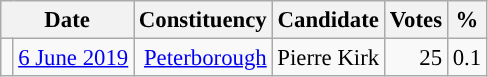<table class="wikitable" style="text-align:right; font-size:95%;">
<tr>
<th colspan="2">Date</th>
<th>Constituency</th>
<th>Candidate</th>
<th>Votes</th>
<th>%</th>
</tr>
<tr>
<td width="1"></td>
<td><a href='#'>6 June 2019</a></td>
<td><a href='#'>Peterborough</a></td>
<td>Pierre Kirk</td>
<td>25</td>
<td>0.1</td>
</tr>
</table>
